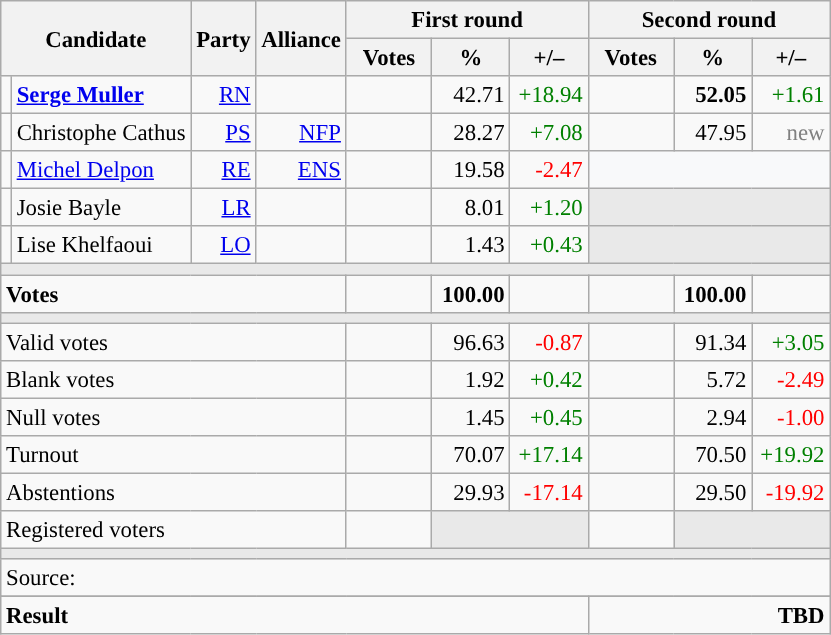<table class="wikitable" style="text-align:right;font-size:95%;">
<tr>
<th rowspan="2" colspan="2">Candidate</th>
<th rowspan="2">Party</th>
<th rowspan="2">Alliance</th>
<th colspan="3">First round</th>
<th colspan="3">Second round</th>
</tr>
<tr>
<th style="width:50px;">Votes</th>
<th style="width:45px;">%</th>
<th style="width:45px;">+/–</th>
<th style="width:50px;">Votes</th>
<th style="width:45px;">%</th>
<th style="width:45px;">+/–</th>
</tr>
<tr>
<td style="color:inherit;background:"></td>
<td style="text-align:left;"><strong><a href='#'>Serge Muller</a></strong></td>
<td><a href='#'>RN</a></td>
<td></td>
<td></td>
<td>42.71</td>
<td style="color:green;">+18.94</td>
<td><strong></strong></td>
<td><strong>52.05</strong></td>
<td style="color:green;">+1.61</td>
</tr>
<tr>
<td style="color:inherit;background:"></td>
<td style="text-align:left;">Christophe Cathus</td>
<td><a href='#'>PS</a></td>
<td><a href='#'>NFP</a></td>
<td></td>
<td>28.27</td>
<td style="color:green;">+7.08</td>
<td></td>
<td>47.95</td>
<td style="color:grey;">new</td>
</tr>
<tr>
<td style="color:inherit;background:"></td>
<td style="text-align:left;"><a href='#'>Michel Delpon</a></td>
<td><a href='#'>RE</a></td>
<td><a href='#'>ENS</a></td>
<td></td>
<td>19.58</td>
<td style="color:red;">-2.47</td>
<td colspan="3" style="background:#F8F9FA;"></td>
</tr>
<tr>
<td style="color:inherit;background:"></td>
<td style="text-align:left;">Josie Bayle</td>
<td><a href='#'>LR</a></td>
<td></td>
<td></td>
<td>8.01</td>
<td style="color:green;">+1.20</td>
<td colspan="3" style="background:#E9E9E9;"></td>
</tr>
<tr>
<td style="color:inherit;background:"></td>
<td style="text-align:left;">Lise Khelfaoui</td>
<td><a href='#'>LO</a></td>
<td></td>
<td></td>
<td>1.43</td>
<td style="color:green;">+0.43</td>
<td colspan="3" style="background:#E9E9E9;"></td>
</tr>
<tr>
<td colspan="10" style="background:#E9E9E9;"></td>
</tr>
<tr style="font-weight:bold;">
<td colspan="4" style="text-align:left;">Votes</td>
<td></td>
<td>100.00</td>
<td></td>
<td></td>
<td>100.00</td>
<td></td>
</tr>
<tr>
<td colspan="10" style="background:#E9E9E9;"></td>
</tr>
<tr>
<td colspan="4" style="text-align:left;">Valid votes</td>
<td></td>
<td>96.63</td>
<td style="color:red;">-0.87</td>
<td></td>
<td>91.34</td>
<td style="color:green;">+3.05</td>
</tr>
<tr>
<td colspan="4" style="text-align:left;">Blank votes</td>
<td></td>
<td>1.92</td>
<td style="color:green;">+0.42</td>
<td></td>
<td>5.72</td>
<td style="color:red;">-2.49</td>
</tr>
<tr>
<td colspan="4" style="text-align:left;">Null votes</td>
<td></td>
<td>1.45</td>
<td style="color:green;">+0.45</td>
<td></td>
<td>2.94</td>
<td style="color:red;">-1.00</td>
</tr>
<tr>
<td colspan="4" style="text-align:left;">Turnout</td>
<td></td>
<td>70.07</td>
<td style="color:green;">+17.14</td>
<td></td>
<td>70.50</td>
<td style="color:green;">+19.92</td>
</tr>
<tr>
<td colspan="4" style="text-align:left;">Abstentions</td>
<td></td>
<td>29.93</td>
<td style="color:red;">-17.14</td>
<td></td>
<td>29.50</td>
<td style="color:red;">-19.92</td>
</tr>
<tr>
<td colspan="4" style="text-align:left;">Registered voters</td>
<td></td>
<td colspan="2" style="background:#E9E9E9;"></td>
<td></td>
<td colspan="2" style="background:#E9E9E9;"></td>
</tr>
<tr>
<td colspan="10" style="background:#E9E9E9;"></td>
</tr>
<tr>
<td colspan="10" style="text-align:left;">Source:</td>
</tr>
<tr>
</tr>
<tr style="font-weight:bold">
<td colspan="7" style="text-align:left;">Result</td>
<td colspan="7" style="background-color:">TBD</td>
</tr>
</table>
